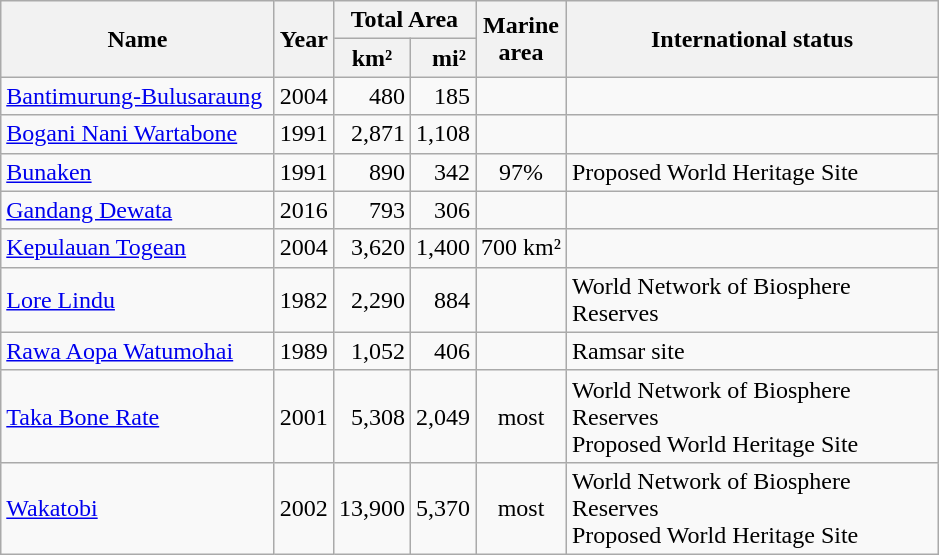<table class="wikitable">
<tr>
<th rowspan=2 width="175">Name</th>
<th rowspan=2>Year</th>
<th colspan="2">Total Area</th>
<th rowspan=2 width="50">Marine area</th>
<th rowspan=2 width="240">International status</th>
</tr>
<tr>
<th>km²</th>
<th>  mi²</th>
</tr>
<tr>
<td><a href='#'>Bantimurung-Bulusaraung</a></td>
<td>2004</td>
<td align="right">480</td>
<td align="right">185</td>
<td></td>
<td></td>
</tr>
<tr>
<td><a href='#'>Bogani Nani Wartabone</a></td>
<td>1991</td>
<td align="right">2,871</td>
<td align="right">1,108</td>
<td></td>
<td></td>
</tr>
<tr>
<td><a href='#'>Bunaken</a></td>
<td>1991</td>
<td align="right">890</td>
<td align="right">342</td>
<td align="center">97%</td>
<td>Proposed World Heritage Site </td>
</tr>
<tr>
<td><a href='#'>Gandang Dewata</a></td>
<td>2016</td>
<td align="right">793</td>
<td align="right">306</td>
<td></td>
<td></td>
</tr>
<tr>
<td><a href='#'>Kepulauan Togean</a></td>
<td>2004</td>
<td align="right">3,620</td>
<td align="right">1,400</td>
<td align="center">700 km²</td>
<td></td>
</tr>
<tr>
<td><a href='#'>Lore Lindu</a></td>
<td>1982</td>
<td align="right">2,290</td>
<td align="right">884</td>
<td></td>
<td>World Network of Biosphere Reserves</td>
</tr>
<tr>
<td><a href='#'>Rawa Aopa Watumohai</a></td>
<td>1989</td>
<td align="right">1,052</td>
<td align="right">406</td>
<td></td>
<td>Ramsar site</td>
</tr>
<tr>
<td><a href='#'>Taka Bone Rate</a></td>
<td>2001</td>
<td align="right">5,308</td>
<td align="right">2,049</td>
<td align="center">most</td>
<td>World Network of Biosphere Reserves<br>Proposed World Heritage Site</td>
</tr>
<tr>
<td><a href='#'>Wakatobi</a></td>
<td>2002</td>
<td align="right">13,900</td>
<td align="right">5,370</td>
<td align="center">most</td>
<td>World Network of Biosphere Reserves<br>Proposed World Heritage Site</td>
</tr>
</table>
